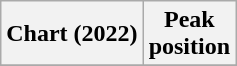<table class="wikitable plainrowheaders" style="text-align:center">
<tr>
<th>Chart (2022)</th>
<th>Peak<br>position</th>
</tr>
<tr>
</tr>
</table>
